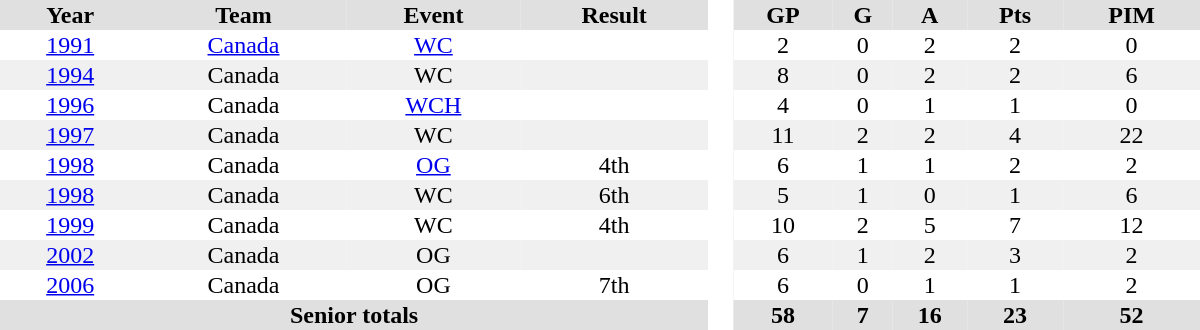<table border="0" cellpadding="1" cellspacing="0" style="text-align:center; width:50em">
<tr ALIGN="center" bgcolor="#e0e0e0">
<th>Year</th>
<th>Team</th>
<th>Event</th>
<th>Result</th>
<th rowspan="99" bgcolor="#ffffff"> </th>
<th>GP</th>
<th>G</th>
<th>A</th>
<th>Pts</th>
<th>PIM</th>
</tr>
<tr>
<td><a href='#'>1991</a></td>
<td><a href='#'>Canada</a></td>
<td><a href='#'>WC</a></td>
<td></td>
<td>2</td>
<td>0</td>
<td>2</td>
<td>2</td>
<td>0</td>
</tr>
<tr bgcolor="#f0f0f0">
<td><a href='#'>1994</a></td>
<td>Canada</td>
<td>WC</td>
<td></td>
<td>8</td>
<td>0</td>
<td>2</td>
<td>2</td>
<td>6</td>
</tr>
<tr>
<td><a href='#'>1996</a></td>
<td>Canada</td>
<td><a href='#'>WCH</a></td>
<td></td>
<td>4</td>
<td>0</td>
<td>1</td>
<td>1</td>
<td>0</td>
</tr>
<tr bgcolor="#f0f0f0">
<td><a href='#'>1997</a></td>
<td>Canada</td>
<td>WC</td>
<td></td>
<td>11</td>
<td>2</td>
<td>2</td>
<td>4</td>
<td>22</td>
</tr>
<tr>
<td><a href='#'>1998</a></td>
<td>Canada</td>
<td><a href='#'>OG</a></td>
<td>4th</td>
<td>6</td>
<td>1</td>
<td>1</td>
<td>2</td>
<td>2</td>
</tr>
<tr bgcolor="#f0f0f0">
<td><a href='#'>1998</a></td>
<td>Canada</td>
<td>WC</td>
<td>6th</td>
<td>5</td>
<td>1</td>
<td>0</td>
<td>1</td>
<td>6</td>
</tr>
<tr>
<td><a href='#'>1999</a></td>
<td>Canada</td>
<td>WC</td>
<td>4th</td>
<td>10</td>
<td>2</td>
<td>5</td>
<td>7</td>
<td>12</td>
</tr>
<tr bgcolor="#f0f0f0">
<td><a href='#'>2002</a></td>
<td>Canada</td>
<td>OG</td>
<td></td>
<td>6</td>
<td>1</td>
<td>2</td>
<td>3</td>
<td>2</td>
</tr>
<tr>
<td><a href='#'>2006</a></td>
<td>Canada</td>
<td>OG</td>
<td>7th</td>
<td>6</td>
<td>0</td>
<td>1</td>
<td>1</td>
<td>2</td>
</tr>
<tr bgcolor="#e0e0e0">
<th colspan=4>Senior totals</th>
<th>58</th>
<th>7</th>
<th>16</th>
<th>23</th>
<th>52</th>
</tr>
</table>
